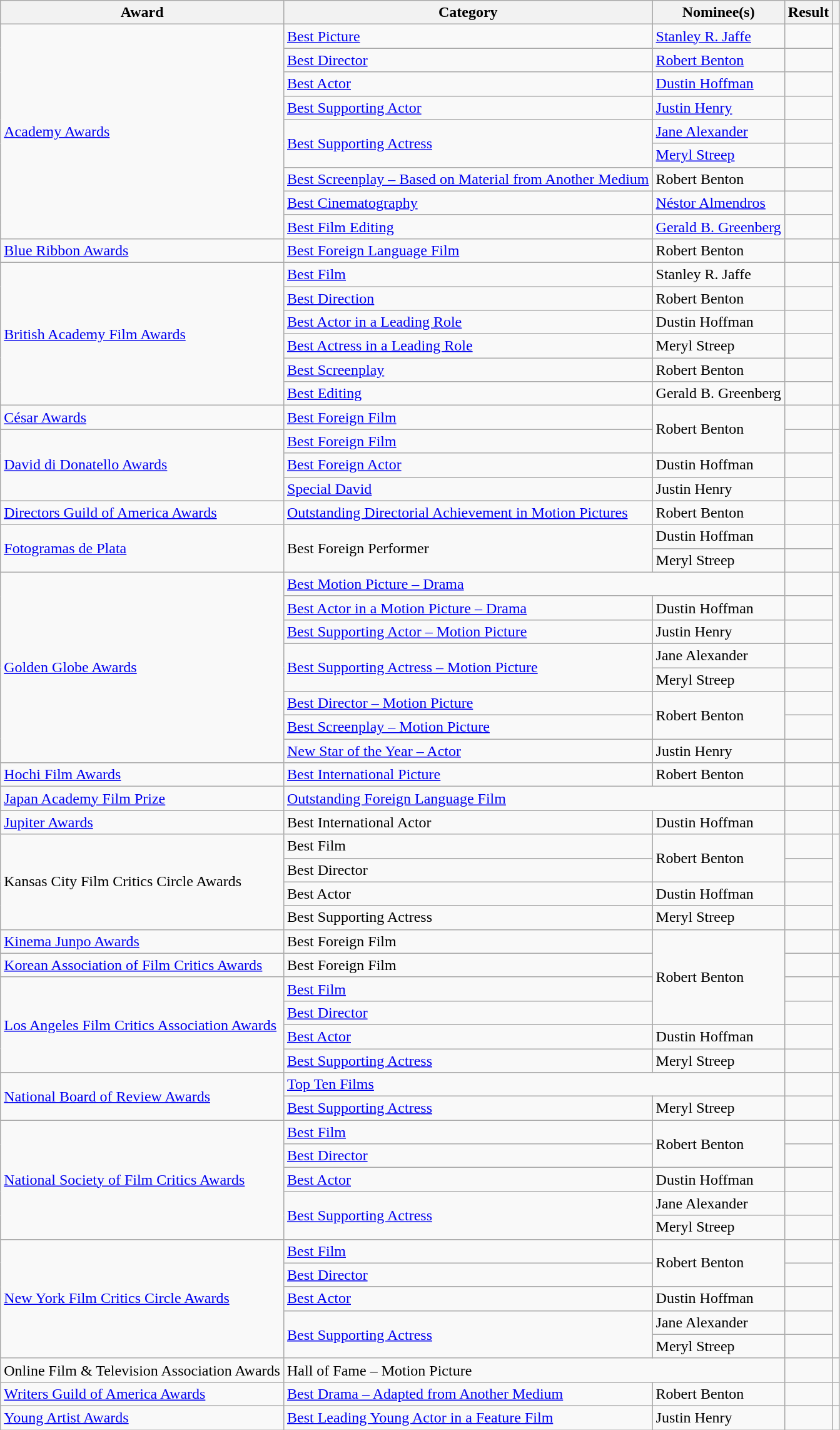<table class="wikitable plainrowheaders">
<tr>
<th>Award</th>
<th>Category</th>
<th>Nominee(s)</th>
<th>Result</th>
<th></th>
</tr>
<tr>
<td rowspan="9"><a href='#'>Academy Awards</a></td>
<td><a href='#'>Best Picture</a></td>
<td><a href='#'>Stanley R. Jaffe</a></td>
<td></td>
<td align="center" rowspan="9"></td>
</tr>
<tr>
<td><a href='#'>Best Director</a></td>
<td><a href='#'>Robert Benton</a></td>
<td></td>
</tr>
<tr>
<td><a href='#'>Best Actor</a></td>
<td><a href='#'>Dustin Hoffman</a></td>
<td></td>
</tr>
<tr>
<td><a href='#'>Best Supporting Actor</a></td>
<td><a href='#'>Justin Henry</a></td>
<td></td>
</tr>
<tr>
<td rowspan=2><a href='#'>Best Supporting Actress</a></td>
<td><a href='#'>Jane Alexander</a></td>
<td></td>
</tr>
<tr>
<td><a href='#'>Meryl Streep</a></td>
<td></td>
</tr>
<tr>
<td><a href='#'>Best Screenplay – Based on Material from Another Medium</a></td>
<td>Robert Benton</td>
<td></td>
</tr>
<tr>
<td><a href='#'>Best Cinematography</a></td>
<td><a href='#'>Néstor Almendros</a></td>
<td></td>
</tr>
<tr>
<td><a href='#'>Best Film Editing</a></td>
<td><a href='#'>Gerald B. Greenberg</a></td>
<td></td>
</tr>
<tr>
<td><a href='#'>Blue Ribbon Awards</a></td>
<td><a href='#'>Best Foreign Language Film</a></td>
<td>Robert Benton</td>
<td></td>
</tr>
<tr>
<td rowspan="6"><a href='#'>British Academy Film Awards</a></td>
<td><a href='#'>Best Film</a></td>
<td>Stanley R. Jaffe</td>
<td></td>
<td align="center" rowspan="6"></td>
</tr>
<tr>
<td><a href='#'>Best Direction</a></td>
<td>Robert Benton</td>
<td></td>
</tr>
<tr>
<td><a href='#'>Best Actor in a Leading Role</a></td>
<td>Dustin Hoffman</td>
<td></td>
</tr>
<tr>
<td><a href='#'>Best Actress in a Leading Role</a></td>
<td>Meryl Streep</td>
<td></td>
</tr>
<tr>
<td><a href='#'>Best Screenplay</a></td>
<td>Robert Benton</td>
<td></td>
</tr>
<tr>
<td><a href='#'>Best Editing</a></td>
<td>Gerald B. Greenberg</td>
<td></td>
</tr>
<tr>
<td><a href='#'>César Awards</a></td>
<td><a href='#'>Best Foreign Film</a></td>
<td rowspan="2">Robert Benton</td>
<td></td>
<td align="center"></td>
</tr>
<tr>
<td rowspan="3"><a href='#'>David di Donatello Awards</a></td>
<td><a href='#'>Best Foreign Film</a></td>
<td></td>
<td align="center" rowspan="3"></td>
</tr>
<tr>
<td><a href='#'>Best Foreign Actor</a></td>
<td>Dustin Hoffman</td>
<td></td>
</tr>
<tr>
<td><a href='#'>Special David</a></td>
<td>Justin Henry</td>
<td></td>
</tr>
<tr>
<td><a href='#'>Directors Guild of America Awards</a></td>
<td><a href='#'>Outstanding Directorial Achievement in Motion Pictures</a></td>
<td>Robert Benton</td>
<td></td>
<td align="center"></td>
</tr>
<tr>
<td rowspan="2"><a href='#'>Fotogramas de Plata</a></td>
<td rowspan="2">Best Foreign Performer</td>
<td>Dustin Hoffman</td>
<td></td>
<td align="center" rowspan="2"></td>
</tr>
<tr>
<td>Meryl Streep</td>
<td></td>
</tr>
<tr>
<td rowspan="8"><a href='#'>Golden Globe Awards</a></td>
<td colspan="2"><a href='#'>Best Motion Picture – Drama</a></td>
<td></td>
<td align="center" rowspan="8"></td>
</tr>
<tr>
<td><a href='#'>Best Actor in a Motion Picture – Drama</a></td>
<td>Dustin Hoffman</td>
<td></td>
</tr>
<tr>
<td><a href='#'>Best Supporting Actor – Motion Picture</a></td>
<td>Justin Henry</td>
<td></td>
</tr>
<tr>
<td rowspan="2"><a href='#'>Best Supporting Actress – Motion Picture</a></td>
<td>Jane Alexander</td>
<td></td>
</tr>
<tr>
<td>Meryl Streep</td>
<td></td>
</tr>
<tr>
<td><a href='#'>Best Director – Motion Picture</a></td>
<td rowspan="2">Robert Benton</td>
<td></td>
</tr>
<tr>
<td><a href='#'>Best Screenplay – Motion Picture</a></td>
<td></td>
</tr>
<tr>
<td><a href='#'>New Star of the Year – Actor</a></td>
<td>Justin Henry</td>
<td></td>
</tr>
<tr>
<td><a href='#'>Hochi Film Awards</a></td>
<td><a href='#'>Best International Picture</a></td>
<td>Robert Benton</td>
<td></td>
<td align="center"></td>
</tr>
<tr>
<td><a href='#'>Japan Academy Film Prize</a></td>
<td colspan="2"><a href='#'>Outstanding Foreign Language Film</a></td>
<td></td>
<td align="center"></td>
</tr>
<tr>
<td><a href='#'>Jupiter Awards</a></td>
<td>Best International Actor</td>
<td>Dustin Hoffman</td>
<td></td>
<td align="center"></td>
</tr>
<tr>
<td rowspan="4">Kansas City Film Critics Circle Awards</td>
<td>Best Film</td>
<td rowspan="2">Robert Benton</td>
<td></td>
<td align="center" rowspan="4"></td>
</tr>
<tr>
<td>Best Director</td>
<td></td>
</tr>
<tr>
<td>Best Actor</td>
<td>Dustin Hoffman</td>
<td></td>
</tr>
<tr>
<td>Best Supporting Actress</td>
<td>Meryl Streep</td>
<td></td>
</tr>
<tr>
<td><a href='#'>Kinema Junpo Awards</a></td>
<td>Best Foreign Film</td>
<td rowspan="4">Robert Benton</td>
<td></td>
<td align="center"></td>
</tr>
<tr>
<td><a href='#'>Korean Association of Film Critics Awards</a></td>
<td>Best Foreign Film</td>
<td></td>
<td align="center"></td>
</tr>
<tr>
<td rowspan="4"><a href='#'>Los Angeles Film Critics Association Awards</a></td>
<td><a href='#'>Best Film</a></td>
<td></td>
<td align="center" rowspan="4"> <br> </td>
</tr>
<tr>
<td><a href='#'>Best Director</a></td>
<td></td>
</tr>
<tr>
<td><a href='#'>Best Actor</a></td>
<td>Dustin Hoffman</td>
<td></td>
</tr>
<tr>
<td><a href='#'>Best Supporting Actress</a></td>
<td>Meryl Streep</td>
<td></td>
</tr>
<tr>
<td rowspan="2"><a href='#'>National Board of Review Awards</a></td>
<td colspan="2"><a href='#'>Top Ten Films</a></td>
<td></td>
<td align="center" rowspan="2"></td>
</tr>
<tr>
<td><a href='#'>Best Supporting Actress</a></td>
<td>Meryl Streep</td>
<td></td>
</tr>
<tr>
<td rowspan="5"><a href='#'>National Society of Film Critics Awards</a></td>
<td><a href='#'>Best Film</a></td>
<td rowspan="2">Robert Benton</td>
<td></td>
<td align="center" rowspan="5"> <br> </td>
</tr>
<tr>
<td><a href='#'>Best Director</a></td>
<td></td>
</tr>
<tr>
<td><a href='#'>Best Actor</a></td>
<td>Dustin Hoffman</td>
<td></td>
</tr>
<tr>
<td rowspan="2"><a href='#'>Best Supporting Actress</a></td>
<td>Jane Alexander</td>
<td></td>
</tr>
<tr>
<td>Meryl Streep</td>
<td></td>
</tr>
<tr>
<td rowspan="5"><a href='#'>New York Film Critics Circle Awards</a></td>
<td><a href='#'>Best Film</a></td>
<td rowspan="2">Robert Benton</td>
<td></td>
<td align="center" rowspan="5"></td>
</tr>
<tr>
<td><a href='#'>Best Director</a></td>
<td></td>
</tr>
<tr>
<td><a href='#'>Best Actor</a></td>
<td>Dustin Hoffman</td>
<td></td>
</tr>
<tr>
<td rowspan="2"><a href='#'>Best Supporting Actress</a></td>
<td>Jane Alexander</td>
<td></td>
</tr>
<tr>
<td>Meryl Streep</td>
<td></td>
</tr>
<tr>
<td>Online Film & Television Association Awards</td>
<td colspan="2">Hall of Fame – Motion Picture</td>
<td></td>
<td align="center"></td>
</tr>
<tr>
<td><a href='#'>Writers Guild of America Awards</a></td>
<td><a href='#'>Best Drama – Adapted from Another Medium</a></td>
<td>Robert Benton</td>
<td></td>
<td align="center"></td>
</tr>
<tr>
<td><a href='#'>Young Artist Awards</a></td>
<td><a href='#'>Best Leading Young Actor in a Feature Film</a></td>
<td>Justin Henry</td>
<td></td>
<td align="center"></td>
</tr>
</table>
